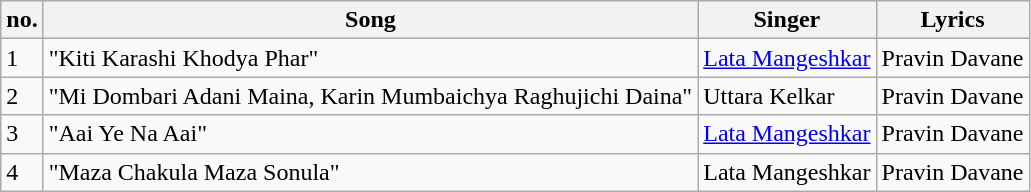<table class="wikitable">
<tr>
<th>no.</th>
<th>Song</th>
<th>Singer</th>
<th>Lyrics</th>
</tr>
<tr>
<td>1</td>
<td>"Kiti Karashi Khodya Phar"</td>
<td><a href='#'>Lata Mangeshkar</a></td>
<td>Pravin Davane</td>
</tr>
<tr>
<td>2</td>
<td>"Mi Dombari Adani Maina, Karin Mumbaichya Raghujichi Daina"</td>
<td>Uttara Kelkar</td>
<td>Pravin Davane</td>
</tr>
<tr>
<td>3</td>
<td>"Aai Ye Na Aai"</td>
<td><a href='#'>Lata Mangeshkar</a></td>
<td>Pravin Davane</td>
</tr>
<tr>
<td>4</td>
<td>"Maza Chakula Maza Sonula"</td>
<td>Lata Mangeshkar</td>
<td>Pravin Davane</td>
</tr>
</table>
